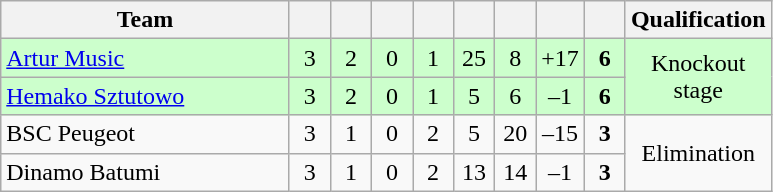<table class="wikitable" style="text-align: center;">
<tr>
<th width="185">Team</th>
<th width="20"></th>
<th width="20"></th>
<th width="20"></th>
<th width="20"></th>
<th width="20"></th>
<th width="20"></th>
<th width="20"></th>
<th width="20"></th>
<th width="20">Qualification</th>
</tr>
<tr bgcolor=#ccffcc>
<td align=left> <a href='#'>Artur Music</a></td>
<td>3</td>
<td>2</td>
<td>0</td>
<td>1</td>
<td>25</td>
<td>8</td>
<td>+17</td>
<td><strong>6</strong></td>
<td rowspan=2>Knockout stage</td>
</tr>
<tr bgcolor=#ccffcc>
<td align=left> <a href='#'>Hemako Sztutowo</a></td>
<td>3</td>
<td>2</td>
<td>0</td>
<td>1</td>
<td>5</td>
<td>6</td>
<td>–1</td>
<td><strong>6</strong></td>
</tr>
<tr>
<td align=left> BSC Peugeot</td>
<td>3</td>
<td>1</td>
<td>0</td>
<td>2</td>
<td>5</td>
<td>20</td>
<td>–15</td>
<td><strong>3</strong></td>
<td rowspan=2>Elimination</td>
</tr>
<tr>
<td align=left> Dinamo Batumi</td>
<td>3</td>
<td>1</td>
<td>0</td>
<td>2</td>
<td>13</td>
<td>14</td>
<td>–1</td>
<td><strong>3</strong></td>
</tr>
</table>
